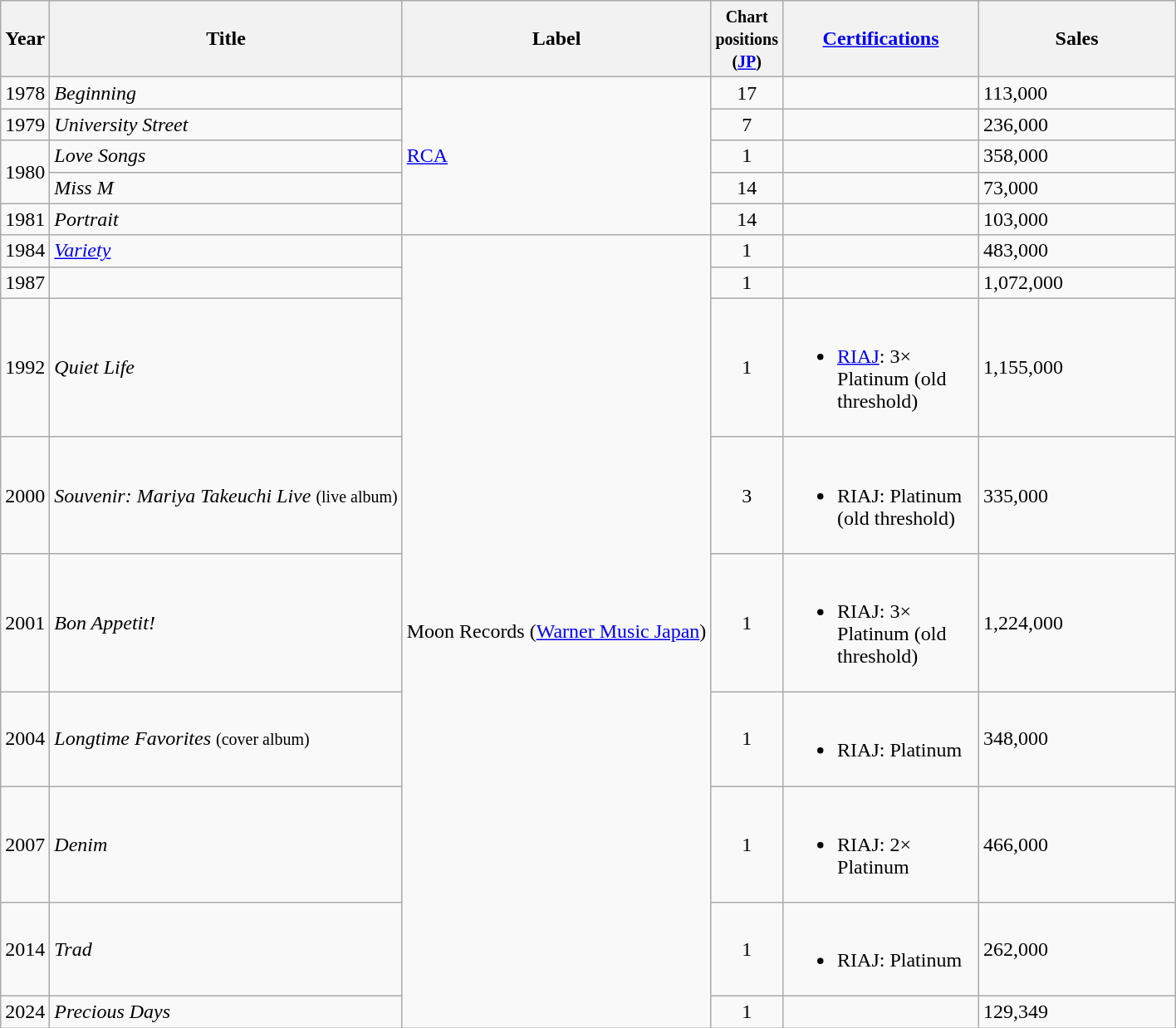<table class="wikitable">
<tr>
<th>Year</th>
<th>Title</th>
<th>Label</th>
<th width="30"><small>Chart positions (<a href='#'>JP</a>)</small></th>
<th scope="col" width="150"><a href='#'>Certifications</a></th>
<th scope="col" width="150">Sales</th>
</tr>
<tr>
<td>1978</td>
<td><em>Beginning</em></td>
<td rowspan=5><a href='#'>RCA</a></td>
<td align=center>17</td>
<td></td>
<td>113,000</td>
</tr>
<tr>
<td>1979</td>
<td><em>University Street</em></td>
<td align=center>7</td>
<td></td>
<td>236,000</td>
</tr>
<tr>
<td rowspan=2>1980</td>
<td><em>Love Songs</em></td>
<td align=center>1</td>
<td></td>
<td>358,000</td>
</tr>
<tr>
<td><em>Miss M</em></td>
<td align=center>14</td>
<td></td>
<td>73,000</td>
</tr>
<tr>
<td>1981</td>
<td><em>Portrait</em></td>
<td align=center>14</td>
<td></td>
<td>103,000</td>
</tr>
<tr>
<td>1984</td>
<td><em><a href='#'>Variety</a></em></td>
<td rowspan=9>Moon Records (<a href='#'>Warner Music Japan</a>)</td>
<td align=center>1</td>
<td></td>
<td>483,000</td>
</tr>
<tr>
<td>1987</td>
<td><em></em></td>
<td align=center>1</td>
<td></td>
<td>1,072,000</td>
</tr>
<tr>
<td>1992</td>
<td><em>Quiet Life</em></td>
<td align=center>1</td>
<td><br><ul><li><a href='#'>RIAJ</a>: 3× Platinum (old threshold)</li></ul></td>
<td>1,155,000</td>
</tr>
<tr>
<td>2000</td>
<td><em>Souvenir: Mariya Takeuchi Live</em> <small>(live album)</small></td>
<td align=center>3</td>
<td><br><ul><li>RIAJ: Platinum (old threshold)</li></ul></td>
<td>335,000</td>
</tr>
<tr>
<td>2001</td>
<td><em>Bon Appetit!</em></td>
<td align=center>1</td>
<td><br><ul><li>RIAJ: 3× Platinum (old threshold)</li></ul></td>
<td>1,224,000</td>
</tr>
<tr>
<td>2004</td>
<td><em>Longtime Favorites</em> <small>(cover album)</small></td>
<td align=center>1</td>
<td><br><ul><li>RIAJ: Platinum</li></ul></td>
<td>348,000</td>
</tr>
<tr>
<td>2007</td>
<td><em>Denim</em></td>
<td align=center>1</td>
<td><br><ul><li>RIAJ: 2× Platinum</li></ul></td>
<td>466,000</td>
</tr>
<tr>
<td>2014</td>
<td><em>Trad</em></td>
<td align=center>1</td>
<td><br><ul><li>RIAJ: Platinum</li></ul></td>
<td>262,000</td>
</tr>
<tr>
<td>2024</td>
<td><em>Precious Days</em></td>
<td align=center>1</td>
<td></td>
<td>129,349</td>
</tr>
</table>
